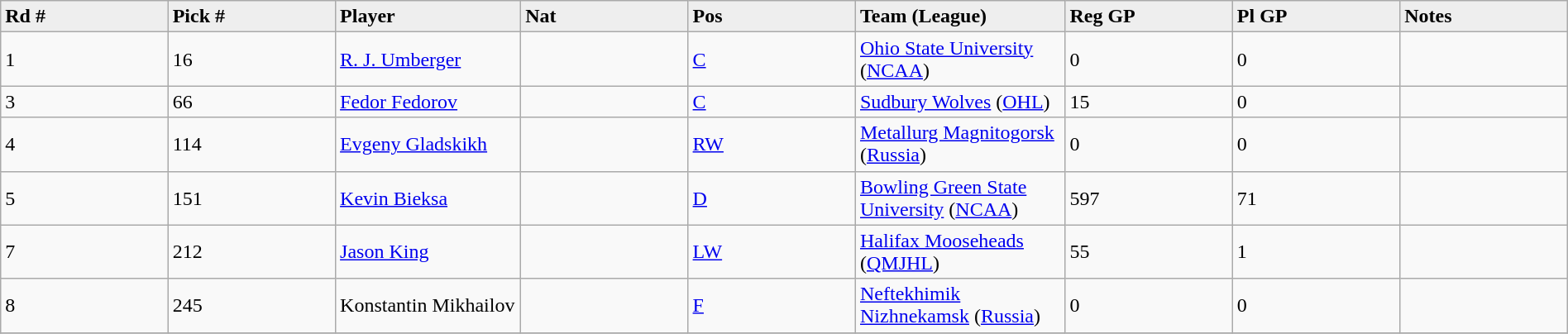<table class="wikitable" style="width: 100%">
<tr>
<td width="5%"; bgcolor="#eeeeee"><strong>Rd #</strong></td>
<td width="5%"; bgcolor="#eeeeee"><strong>Pick #</strong></td>
<td width="5%"; bgcolor="#eeeeee"><strong>Player</strong></td>
<td width="5%"; bgcolor="#eeeeee"><strong>Nat</strong></td>
<td width="5%"; bgcolor="#eeeeee"><strong>Pos</strong></td>
<td width="5%"; bgcolor="#eeeeee"><strong>Team (League)</strong></td>
<td width="5%"; bgcolor="#eeeeee"><strong>Reg GP</strong></td>
<td width="5%"; bgcolor="#eeeeee"><strong>Pl GP</strong></td>
<td width="5%"; bgcolor="#eeeeee"><strong>Notes</strong></td>
</tr>
<tr>
<td>1</td>
<td>16</td>
<td><a href='#'>R. J. Umberger</a></td>
<td></td>
<td><a href='#'>C</a></td>
<td><a href='#'>Ohio State University</a> (<a href='#'>NCAA</a>)</td>
<td>0</td>
<td>0</td>
<td></td>
</tr>
<tr>
<td>3</td>
<td>66</td>
<td><a href='#'>Fedor Fedorov</a></td>
<td></td>
<td><a href='#'>C</a></td>
<td><a href='#'>Sudbury Wolves</a> (<a href='#'>OHL</a>)</td>
<td>15</td>
<td>0</td>
<td></td>
</tr>
<tr>
<td>4</td>
<td>114</td>
<td><a href='#'>Evgeny Gladskikh</a></td>
<td></td>
<td><a href='#'>RW</a></td>
<td><a href='#'>Metallurg Magnitogorsk</a> (<a href='#'>Russia</a>)</td>
<td>0</td>
<td>0</td>
<td></td>
</tr>
<tr>
<td>5</td>
<td>151</td>
<td><a href='#'>Kevin Bieksa</a></td>
<td></td>
<td><a href='#'>D</a></td>
<td><a href='#'>Bowling Green State University</a> (<a href='#'>NCAA</a>)</td>
<td>597</td>
<td>71</td>
<td></td>
</tr>
<tr>
<td>7</td>
<td>212</td>
<td><a href='#'>Jason King</a></td>
<td></td>
<td><a href='#'>LW</a></td>
<td><a href='#'>Halifax Mooseheads</a> (<a href='#'>QMJHL</a>)</td>
<td>55</td>
<td>1</td>
<td></td>
</tr>
<tr>
<td>8</td>
<td>245</td>
<td>Konstantin Mikhailov</td>
<td></td>
<td><a href='#'>F</a></td>
<td><a href='#'>Neftekhimik Nizhnekamsk</a> (<a href='#'>Russia</a>)</td>
<td>0</td>
<td>0</td>
<td></td>
</tr>
<tr>
</tr>
</table>
